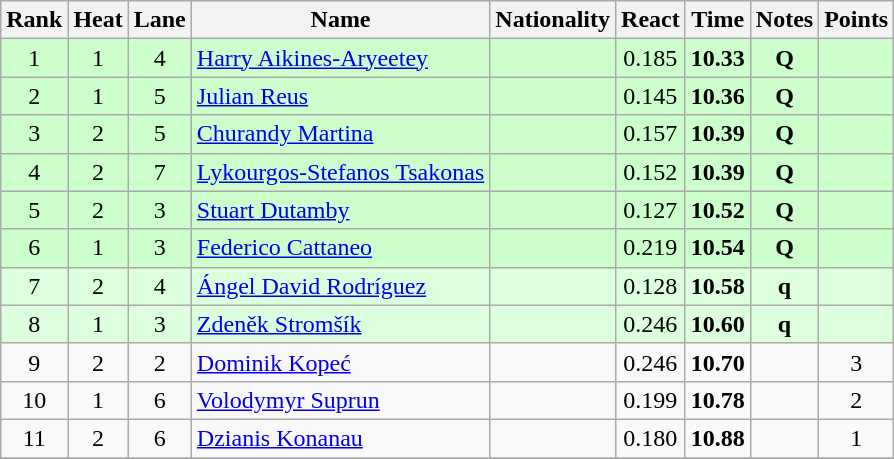<table class="wikitable sortable" style="text-align:center">
<tr>
<th>Rank</th>
<th>Heat</th>
<th>Lane</th>
<th>Name</th>
<th>Nationality</th>
<th>React</th>
<th>Time</th>
<th>Notes</th>
<th>Points</th>
</tr>
<tr style="background:#cfc;">
<td>1</td>
<td>1</td>
<td>4</td>
<td align=left><a href='#'>Harry Aikines-Aryeetey</a></td>
<td align=left></td>
<td>0.185</td>
<td><strong>10.33</strong></td>
<td><strong>Q</strong></td>
<td></td>
</tr>
<tr style="background:#cfc;">
<td>2</td>
<td>1</td>
<td>5</td>
<td align=left><a href='#'>Julian Reus</a></td>
<td align=left></td>
<td>0.145</td>
<td><strong>10.36</strong></td>
<td><strong>Q</strong></td>
<td></td>
</tr>
<tr style="background:#cfc;">
<td>3</td>
<td>2</td>
<td>5</td>
<td align=left><a href='#'>Churandy Martina</a></td>
<td align=left></td>
<td>0.157</td>
<td><strong>10.39</strong></td>
<td><strong>Q</strong></td>
<td></td>
</tr>
<tr style="background:#cfc;">
<td>4</td>
<td>2</td>
<td>7</td>
<td align=left><a href='#'>Lykourgos-Stefanos Tsakonas</a></td>
<td align=left></td>
<td>0.152</td>
<td><strong>10.39</strong></td>
<td><strong>Q</strong></td>
<td></td>
</tr>
<tr style="background:#cfc;">
<td>5</td>
<td>2</td>
<td>3</td>
<td align=left><a href='#'>Stuart Dutamby</a></td>
<td align=left></td>
<td>0.127</td>
<td><strong>10.52</strong></td>
<td><strong>Q</strong></td>
<td></td>
</tr>
<tr style="background:#cfc;">
<td>6</td>
<td>1</td>
<td>3</td>
<td align=left><a href='#'>Federico Cattaneo</a></td>
<td align=left></td>
<td>0.219</td>
<td><strong>10.54</strong></td>
<td><strong>Q</strong></td>
<td></td>
</tr>
<tr style="background:#dfd;">
<td>7</td>
<td>2</td>
<td>4</td>
<td align=left><a href='#'>Ángel David Rodríguez</a></td>
<td align=left></td>
<td>0.128</td>
<td><strong>10.58</strong></td>
<td><strong>q</strong></td>
<td></td>
</tr>
<tr style="background:#dfd;">
<td>8</td>
<td>1</td>
<td>3</td>
<td align=left><a href='#'>Zdeněk Stromšík</a></td>
<td align=left></td>
<td>0.246</td>
<td><strong>10.60</strong></td>
<td><strong>q</strong></td>
<td></td>
</tr>
<tr>
<td>9</td>
<td>2</td>
<td>2</td>
<td align=left><a href='#'>Dominik Kopeć</a></td>
<td align=left></td>
<td>0.246</td>
<td><strong>10.70</strong></td>
<td></td>
<td>3</td>
</tr>
<tr>
<td>10</td>
<td>1</td>
<td>6</td>
<td align=left><a href='#'>Volodymyr Suprun</a></td>
<td align=left></td>
<td>0.199</td>
<td><strong>10.78</strong></td>
<td></td>
<td>2</td>
</tr>
<tr>
<td>11</td>
<td>2</td>
<td>6</td>
<td align=left><a href='#'>Dzianis Konanau</a></td>
<td align=left></td>
<td>0.180</td>
<td><strong>10.88</strong></td>
<td></td>
<td>1</td>
</tr>
<tr>
</tr>
</table>
